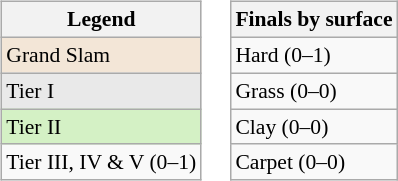<table>
<tr valign="top">
<td><br><table class="wikitable" style="font-size:90%;">
<tr>
<th>Legend</th>
</tr>
<tr>
<td style="background:#f3e6d7;">Grand Slam</td>
</tr>
<tr>
<td style="background:#e9e9e9;">Tier I</td>
</tr>
<tr>
<td style="background:#d4f1c5;">Tier II</td>
</tr>
<tr>
<td>Tier III, IV & V (0–1)</td>
</tr>
</table>
</td>
<td><br><table class="wikitable" style="font-size:90%;">
<tr>
<th>Finals by surface</th>
</tr>
<tr>
<td>Hard (0–1)</td>
</tr>
<tr>
<td>Grass (0–0)</td>
</tr>
<tr>
<td>Clay (0–0)</td>
</tr>
<tr>
<td>Carpet (0–0)</td>
</tr>
</table>
</td>
</tr>
</table>
